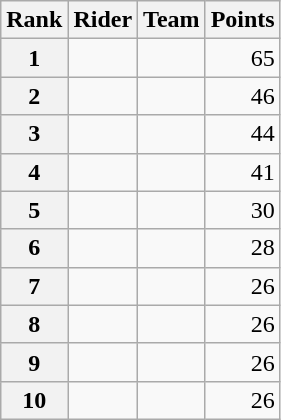<table class="wikitable" margin-bottom:0;">
<tr>
<th scope="col">Rank</th>
<th scope="col">Rider</th>
<th scope="col">Team</th>
<th scope="col">Points</th>
</tr>
<tr>
<th scope="row">1</th>
<td> </td>
<td></td>
<td align="right">65</td>
</tr>
<tr>
<th scope="row">2</th>
<td></td>
<td></td>
<td align="right">46</td>
</tr>
<tr>
<th scope="row">3</th>
<td></td>
<td></td>
<td align="right">44</td>
</tr>
<tr>
<th scope="row">4</th>
<td></td>
<td></td>
<td align="right">41</td>
</tr>
<tr>
<th scope="row">5</th>
<td></td>
<td></td>
<td align="right">30</td>
</tr>
<tr>
<th scope="row">6</th>
<td></td>
<td></td>
<td align="right">28</td>
</tr>
<tr>
<th scope="row">7</th>
<td> </td>
<td></td>
<td align="right">26</td>
</tr>
<tr>
<th scope="row">8</th>
<td> </td>
<td></td>
<td align="right">26</td>
</tr>
<tr>
<th scope="row">9</th>
<td></td>
<td></td>
<td align="right">26</td>
</tr>
<tr>
<th scope="row">10</th>
<td></td>
<td></td>
<td align="right">26</td>
</tr>
</table>
